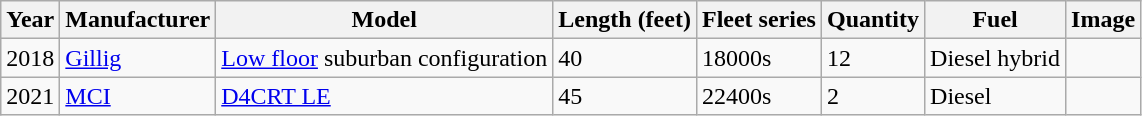<table class="wikitable">
<tr>
<th>Year</th>
<th>Manufacturer</th>
<th>Model</th>
<th>Length (feet)</th>
<th>Fleet series</th>
<th>Quantity</th>
<th>Fuel</th>
<th>Image</th>
</tr>
<tr>
<td>2018</td>
<td><a href='#'>Gillig</a></td>
<td><a href='#'>Low floor</a> suburban configuration</td>
<td>40</td>
<td>18000s</td>
<td>12</td>
<td>Diesel hybrid</td>
</tr>
<tr>
<td>2021</td>
<td><a href='#'>MCI</a></td>
<td><a href='#'>D4CRT LE</a></td>
<td>45</td>
<td>22400s</td>
<td>2</td>
<td>Diesel</td>
<td></td>
</tr>
</table>
